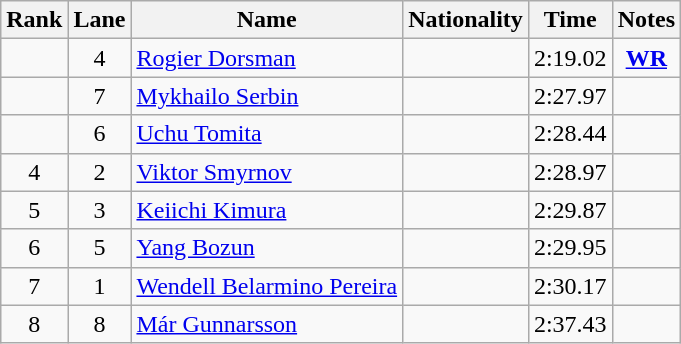<table class="wikitable sortable" style="text-align:center">
<tr>
<th>Rank</th>
<th>Lane</th>
<th>Name</th>
<th>Nationality</th>
<th>Time</th>
<th>Notes</th>
</tr>
<tr>
<td></td>
<td>4</td>
<td align=left><a href='#'>Rogier Dorsman</a></td>
<td align=left></td>
<td>2:19.02</td>
<td><strong><a href='#'>WR</a></strong></td>
</tr>
<tr>
<td></td>
<td>7</td>
<td align=left><a href='#'>Mykhailo Serbin</a></td>
<td align=left></td>
<td>2:27.97</td>
<td></td>
</tr>
<tr>
<td></td>
<td>6</td>
<td align=left><a href='#'>Uchu Tomita</a></td>
<td align=left></td>
<td>2:28.44</td>
<td></td>
</tr>
<tr>
<td>4</td>
<td>2</td>
<td align=left><a href='#'>Viktor Smyrnov</a></td>
<td align=left></td>
<td>2:28.97</td>
<td></td>
</tr>
<tr>
<td>5</td>
<td>3</td>
<td align=left><a href='#'>Keiichi Kimura</a></td>
<td align=left></td>
<td>2:29.87</td>
<td></td>
</tr>
<tr>
<td>6</td>
<td>5</td>
<td align=left><a href='#'>Yang Bozun</a></td>
<td align=left></td>
<td>2:29.95</td>
<td></td>
</tr>
<tr>
<td>7</td>
<td>1</td>
<td align=left><a href='#'>Wendell Belarmino Pereira</a></td>
<td align=left></td>
<td>2:30.17</td>
<td></td>
</tr>
<tr>
<td>8</td>
<td>8</td>
<td align=left><a href='#'>Már Gunnarsson</a></td>
<td align=left></td>
<td>2:37.43</td>
<td></td>
</tr>
</table>
